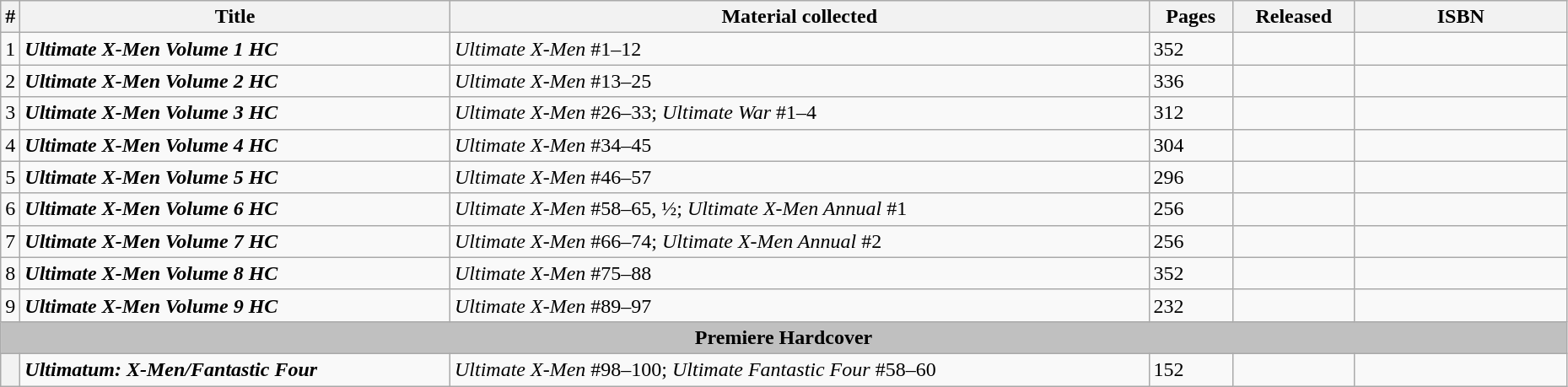<table class="wikitable sortable" width=98%>
<tr>
<th width="4px">#</th>
<th>Title</th>
<th>Material collected</th>
<th>Pages</th>
<th>Released</th>
<th class="unsortable" style="width: 10em;">ISBN</th>
</tr>
<tr>
<td>1</td>
<td><strong><em>Ultimate X-Men Volume 1 HC</em></strong></td>
<td><em>Ultimate X-Men</em> #1–12</td>
<td>352</td>
<td></td>
<td></td>
</tr>
<tr>
<td>2</td>
<td><strong><em>Ultimate X-Men Volume 2 HC</em></strong></td>
<td><em>Ultimate X-Men</em> #13–25</td>
<td>336</td>
<td></td>
<td></td>
</tr>
<tr>
<td>3</td>
<td><strong><em>Ultimate X-Men Volume 3 HC</em></strong></td>
<td><em>Ultimate X-Men</em> #26–33; <em>Ultimate War</em> #1–4</td>
<td>312</td>
<td></td>
<td></td>
</tr>
<tr>
<td>4</td>
<td><strong><em>Ultimate X-Men Volume 4 HC</em></strong></td>
<td><em>Ultimate X-Men</em> #34–45</td>
<td>304</td>
<td></td>
<td></td>
</tr>
<tr>
<td>5</td>
<td><strong><em>Ultimate X-Men Volume 5 HC</em></strong></td>
<td><em>Ultimate X-Men</em> #46–57</td>
<td>296</td>
<td></td>
<td></td>
</tr>
<tr>
<td>6</td>
<td><strong><em>Ultimate X-Men Volume 6 HC</em></strong></td>
<td><em>Ultimate X-Men</em> #58–65, ½; <em>Ultimate X-Men Annual</em> #1</td>
<td>256</td>
<td></td>
<td></td>
</tr>
<tr>
<td>7</td>
<td><strong><em>Ultimate X-Men Volume 7 HC</em></strong></td>
<td><em>Ultimate X-Men</em> #66–74; <em>Ultimate X-Men Annual</em> #2</td>
<td>256</td>
<td></td>
<td></td>
</tr>
<tr>
<td>8</td>
<td><strong><em>Ultimate X-Men Volume 8 HC</em></strong></td>
<td><em>Ultimate X-Men</em> #75–88</td>
<td>352</td>
<td></td>
<td></td>
</tr>
<tr>
<td>9</td>
<td><strong><em>Ultimate X-Men Volume 9 HC</em></strong></td>
<td><em>Ultimate X-Men</em> #89–97</td>
<td>232</td>
<td></td>
<td></td>
</tr>
<tr>
<th colspan="8" style="background-color: silver;">Premiere Hardcover</th>
</tr>
<tr>
<th style="background-color: light grey;"></th>
<td><strong><em>Ultimatum: X-Men/Fantastic Four</em></strong></td>
<td><em>Ultimate X-Men</em> #98–100; <em>Ultimate Fantastic Four</em> #58–60</td>
<td>152</td>
<td></td>
<td></td>
</tr>
</table>
